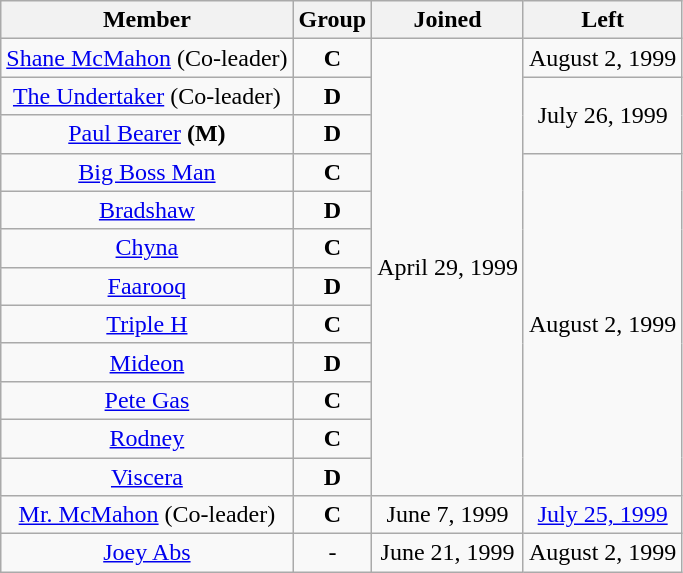<table class="wikitable sortable" style="text-align:center;">
<tr>
<th>Member</th>
<th>Group</th>
<th>Joined</th>
<th>Left</th>
</tr>
<tr>
<td><a href='#'>Shane McMahon</a> (Co-leader)</td>
<td><strong>C</strong></td>
<td rowspan="12">April 29, 1999</td>
<td>August 2, 1999</td>
</tr>
<tr>
<td><a href='#'>The Undertaker</a> (Co-leader)</td>
<td><strong>D</strong></td>
<td rowspan="2">July 26, 1999</td>
</tr>
<tr>
<td><a href='#'>Paul Bearer</a> <strong>(M)</strong></td>
<td><strong>D</strong></td>
</tr>
<tr>
<td><a href='#'>Big Boss Man</a></td>
<td><strong>C</strong></td>
<td rowspan="9">August 2, 1999</td>
</tr>
<tr>
<td><a href='#'>Bradshaw</a></td>
<td><strong>D</strong></td>
</tr>
<tr>
<td><a href='#'>Chyna</a></td>
<td><strong>C</strong></td>
</tr>
<tr>
<td><a href='#'>Faarooq</a></td>
<td><strong>D</strong></td>
</tr>
<tr>
<td><a href='#'>Triple H</a></td>
<td><strong>C</strong></td>
</tr>
<tr>
<td><a href='#'>Mideon</a></td>
<td><strong>D</strong></td>
</tr>
<tr>
<td><a href='#'>Pete Gas</a></td>
<td><strong>C</strong></td>
</tr>
<tr>
<td><a href='#'>Rodney</a></td>
<td><strong>C</strong></td>
</tr>
<tr>
<td><a href='#'>Viscera</a></td>
<td><strong>D</strong></td>
</tr>
<tr>
<td><a href='#'>Mr. McMahon</a> (Co-leader)</td>
<td><strong>C</strong></td>
<td>June 7, 1999</td>
<td><a href='#'>July 25, 1999</a></td>
</tr>
<tr>
<td><a href='#'>Joey Abs</a></td>
<td>-</td>
<td>June 21, 1999</td>
<td>August 2, 1999</td>
</tr>
</table>
